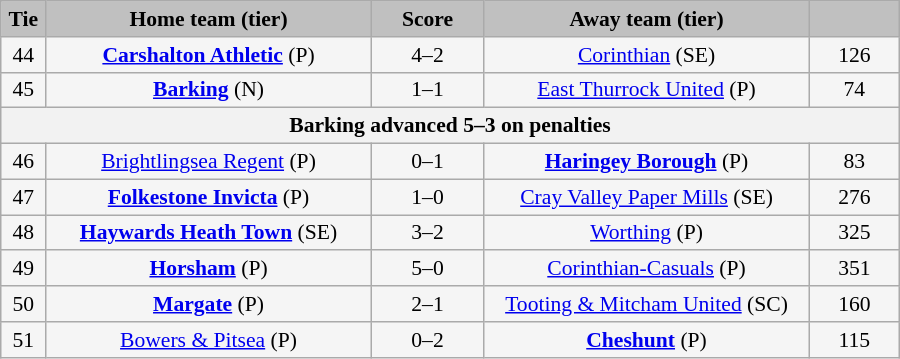<table class="wikitable" style="width: 600px; background:WhiteSmoke; text-align:center; font-size:90%">
<tr>
<td scope="col" style="width:  5.00%; background:silver;"><strong>Tie</strong></td>
<td scope="col" style="width: 36.25%; background:silver;"><strong>Home team (tier)</strong></td>
<td scope="col" style="width: 12.50%; background:silver;"><strong>Score</strong></td>
<td scope="col" style="width: 36.25%; background:silver;"><strong>Away team (tier)</strong></td>
<td scope="col" style="width: 10.00%; background:silver;"><strong></strong></td>
</tr>
<tr>
<td>44</td>
<td><strong><a href='#'>Carshalton Athletic</a></strong> (P)</td>
<td>4–2</td>
<td><a href='#'>Corinthian</a> (SE)</td>
<td>126</td>
</tr>
<tr>
<td>45</td>
<td><strong><a href='#'>Barking</a></strong> (N)</td>
<td>1–1</td>
<td><a href='#'>East Thurrock United</a> (P)</td>
<td>74</td>
</tr>
<tr>
<th colspan="5">Barking advanced 5–3 on penalties</th>
</tr>
<tr>
<td>46</td>
<td><a href='#'>Brightlingsea Regent</a> (P)</td>
<td>0–1</td>
<td><strong><a href='#'>Haringey Borough</a></strong> (P)</td>
<td>83</td>
</tr>
<tr>
<td>47</td>
<td><strong><a href='#'>Folkestone Invicta</a></strong> (P)</td>
<td>1–0</td>
<td><a href='#'>Cray Valley Paper Mills</a> (SE)</td>
<td>276</td>
</tr>
<tr>
<td>48</td>
<td><strong><a href='#'>Haywards Heath Town</a></strong> (SE)</td>
<td>3–2</td>
<td><a href='#'>Worthing</a> (P)</td>
<td>325</td>
</tr>
<tr>
<td>49</td>
<td><strong><a href='#'>Horsham</a></strong> (P)</td>
<td>5–0</td>
<td><a href='#'>Corinthian-Casuals</a> (P)</td>
<td>351</td>
</tr>
<tr>
<td>50</td>
<td><strong><a href='#'>Margate</a></strong> (P)</td>
<td>2–1</td>
<td><a href='#'>Tooting & Mitcham United</a> (SC)</td>
<td>160</td>
</tr>
<tr>
<td>51</td>
<td><a href='#'>Bowers & Pitsea</a> (P)</td>
<td>0–2</td>
<td><strong><a href='#'>Cheshunt</a></strong> (P)</td>
<td>115</td>
</tr>
</table>
